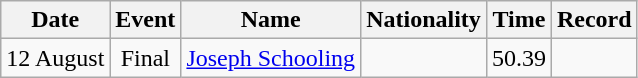<table class=wikitable style=text-align:center>
<tr>
<th>Date</th>
<th>Event</th>
<th>Name</th>
<th>Nationality</th>
<th>Time</th>
<th>Record</th>
</tr>
<tr>
<td>12 August</td>
<td>Final</td>
<td align=left><a href='#'>Joseph Schooling</a></td>
<td align=left></td>
<td>50.39</td>
<td></td>
</tr>
</table>
